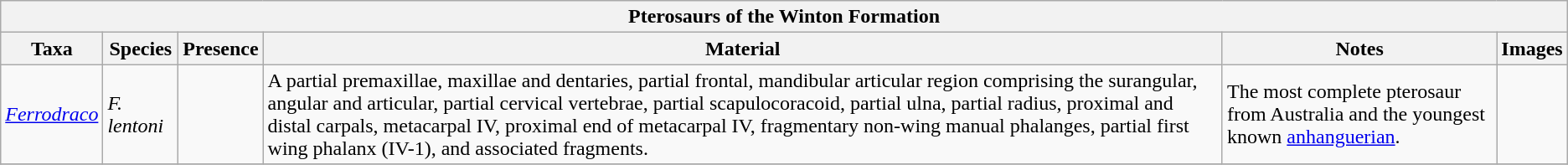<table class="wikitable" align="center">
<tr>
<th colspan="6" align="center"><strong>Pterosaurs of the Winton Formation</strong></th>
</tr>
<tr>
<th>Taxa</th>
<th>Species</th>
<th>Presence</th>
<th>Material</th>
<th>Notes</th>
<th>Images</th>
</tr>
<tr>
<td><em><a href='#'>Ferrodraco</a></em></td>
<td><em>F. lentoni</em></td>
<td></td>
<td>A partial premaxillae, maxillae and dentaries, partial frontal, mandibular articular region comprising the surangular, angular and articular, partial cervical vertebrae, partial scapulocoracoid, partial ulna, partial radius, proximal and distal carpals, metacarpal IV, proximal end of metacarpal IV, fragmentary non-wing manual phalanges, partial first wing phalanx (IV-1), and associated fragments.</td>
<td>The most complete pterosaur from Australia and the youngest known <a href='#'>anhanguerian</a>.</td>
<td></td>
</tr>
<tr>
</tr>
</table>
